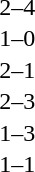<table cellspacing=1 width=70%>
<tr>
<th width=25%></th>
<th width=30%></th>
<th width=15%></th>
<th width=30%></th>
</tr>
<tr>
<td></td>
<td align=right></td>
<td align=center>2–4</td>
<td></td>
</tr>
<tr>
<td></td>
<td align=right></td>
<td align=center>1–0</td>
<td></td>
</tr>
<tr>
<td></td>
<td align=right></td>
<td align=center>2–1</td>
<td></td>
</tr>
<tr>
<td></td>
<td align=right></td>
<td align=center>2–3</td>
<td></td>
</tr>
<tr>
<td></td>
<td align=right></td>
<td align=center>1–3</td>
<td></td>
</tr>
<tr>
<td></td>
<td align=right></td>
<td align=center>1–1</td>
<td></td>
</tr>
</table>
